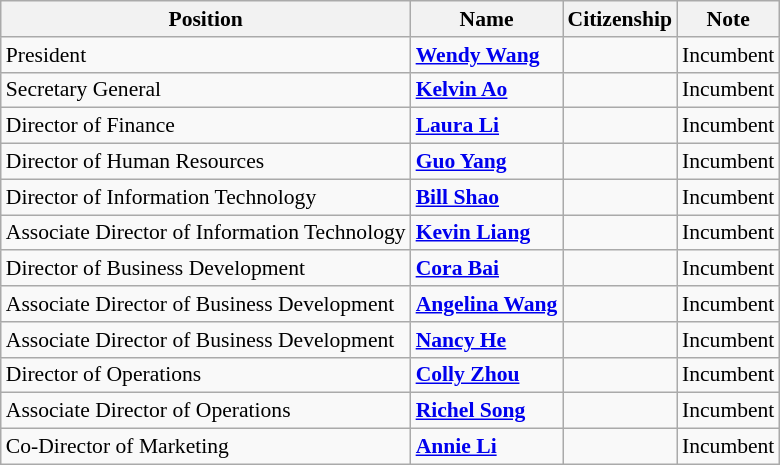<table class="wikitable" style="font-size:90%; text-align:left;">
<tr>
<th>Position</th>
<th>Name</th>
<th>Citizenship</th>
<th>Note</th>
</tr>
<tr>
<td>President</td>
<td><strong><a href='#'>Wendy Wang</a></strong></td>
<td></td>
<td>Incumbent</td>
</tr>
<tr>
<td>Secretary General</td>
<td><strong><a href='#'>Kelvin Ao</a></strong></td>
<td></td>
<td>Incumbent</td>
</tr>
<tr>
<td>Director of Finance</td>
<td><strong><a href='#'>Laura Li</a></strong></td>
<td></td>
<td>Incumbent</td>
</tr>
<tr>
<td>Director of Human Resources</td>
<td><strong><a href='#'>Guo Yang</a></strong></td>
<td></td>
<td>Incumbent</td>
</tr>
<tr>
<td>Director of Information Technology</td>
<td><strong><a href='#'>Bill Shao</a></strong></td>
<td></td>
<td>Incumbent</td>
</tr>
<tr>
<td>Associate Director of Information Technology</td>
<td><strong><a href='#'>Kevin Liang</a></strong></td>
<td></td>
<td>Incumbent</td>
</tr>
<tr>
<td>Director of Business Development</td>
<td><strong><a href='#'>Cora Bai</a></strong></td>
<td></td>
<td>Incumbent</td>
</tr>
<tr>
<td>Associate Director of Business Development</td>
<td><strong><a href='#'>Angelina Wang</a></strong></td>
<td></td>
<td>Incumbent</td>
</tr>
<tr>
<td>Associate Director of Business Development</td>
<td><strong><a href='#'>Nancy He</a></strong></td>
<td></td>
<td>Incumbent</td>
</tr>
<tr>
<td>Director of Operations</td>
<td><strong><a href='#'>Colly Zhou</a></strong></td>
<td></td>
<td>Incumbent</td>
</tr>
<tr>
<td>Associate Director of Operations</td>
<td><strong><a href='#'>Richel Song</a></strong></td>
<td></td>
<td>Incumbent</td>
</tr>
<tr>
<td>Co-Director of Marketing</td>
<td><strong><a href='#'>Annie Li</a></strong></td>
<td></td>
<td>Incumbent</td>
</tr>
</table>
